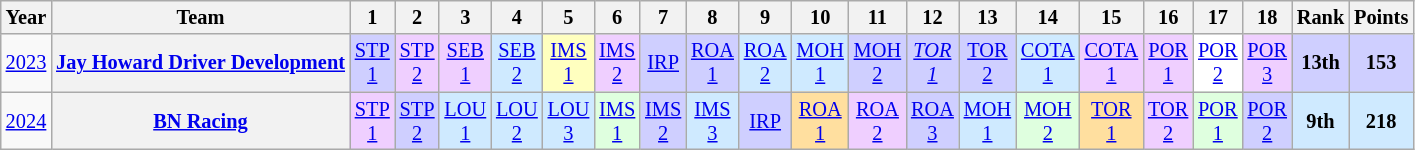<table class="wikitable" style="text-align:center; font-size:85%">
<tr>
<th>Year</th>
<th>Team</th>
<th>1</th>
<th>2</th>
<th>3</th>
<th>4</th>
<th>5</th>
<th>6</th>
<th>7</th>
<th>8</th>
<th>9</th>
<th>10</th>
<th>11</th>
<th>12</th>
<th>13</th>
<th>14</th>
<th>15</th>
<th>16</th>
<th>17</th>
<th>18</th>
<th>Rank</th>
<th>Points</th>
</tr>
<tr>
<td><a href='#'>2023</a></td>
<th nowrap><a href='#'>Jay Howard Driver Development</a></th>
<td style="background:#CFCFFF;"><a href='#'>STP<br>1</a><br></td>
<td style="background:#EFCFFF;"><a href='#'>STP<br>2</a><br></td>
<td style="background:#EFCFFF;"><a href='#'>SEB<br>1</a><br></td>
<td style="background:#CFEAFF;"><a href='#'>SEB<br>2</a><br></td>
<td style="background:#FFFFBF;"><a href='#'>IMS<br>1</a><br></td>
<td style="background:#EFCFFF;"><a href='#'>IMS<br>2</a><br></td>
<td style="background:#CFCFFF;"><a href='#'>IRP</a><br></td>
<td style="background:#CFCFFF;"><a href='#'>ROA<br>1</a><br></td>
<td style="background:#CFEAFF;"><a href='#'>ROA<br>2</a><br></td>
<td style="background:#CFEAFF;"><a href='#'>MOH<br>1</a><br></td>
<td style="background:#CFCFFF;"><a href='#'>MOH<br>2</a><br></td>
<td style="background:#CFCFFF;"><em><a href='#'>TOR<br>1</a></em><br></td>
<td style="background:#CFCFFF;"><a href='#'>TOR<br>2</a><br></td>
<td style="background:#CFEAFF;"><a href='#'>COTA<br>1</a><br></td>
<td style="background:#EFCFFF;"><a href='#'>COTA<br>1</a><br></td>
<td style="background:#EFCFFF;"><a href='#'>POR<br>1</a><br></td>
<td style="background:#FFFFFF;"><a href='#'>POR<br>2</a><br></td>
<td style="background:#EFCFFF;"><a href='#'>POR<br>3</a><br></td>
<th style="background:#CFCFFF;">13th</th>
<th style="background:#CFCFFF;">153</th>
</tr>
<tr>
<td><a href='#'>2024</a></td>
<th nowrap><a href='#'>BN Racing</a></th>
<td style="background:#EFCFFF;"><a href='#'>STP<br>1</a><br></td>
<td style="background:#CFCFFF;"><a href='#'>STP<br>2</a><br></td>
<td style="background:#CFEAFF;"><a href='#'>LOU<br>1</a><br></td>
<td style="background:#CFEAFF;"><a href='#'>LOU<br>2</a><br></td>
<td style="background:#CFEAFF;"><a href='#'>LOU<br>3</a><br></td>
<td style="background:#DFFFDF;"><a href='#'>IMS<br>1</a><br></td>
<td style="background:#CFCFFF;"><a href='#'>IMS<br>2</a><br></td>
<td style="background:#CFEAFF;"><a href='#'>IMS<br>3</a><br></td>
<td style="background:#CFCFFF;"><a href='#'>IRP</a><br></td>
<td style="background:#FFDF9F;"><a href='#'>ROA<br>1</a><br></td>
<td style="background:#EFCFFF;"><a href='#'>ROA<br>2</a><br></td>
<td style="background:#CFCFFF;"><a href='#'>ROA<br>3</a><br></td>
<td style="background:#CFEAFF;"><a href='#'>MOH<br>1</a><br></td>
<td style="background:#DFFFDF;"><a href='#'>MOH<br>2</a><br></td>
<td style="background:#FFDF9F;"><a href='#'>TOR<br>1</a><br></td>
<td style="background:#EFCFFF;"><a href='#'>TOR<br>2</a><br></td>
<td style="background:#DFFFDF;"><a href='#'>POR<br>1</a><br></td>
<td style="background:#CFCFFF;"><a href='#'>POR<br>2</a><br></td>
<th style="background:#CFEAFF;">9th</th>
<th style="background:#CFEAFF;">218</th>
</tr>
</table>
